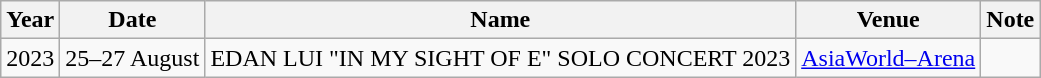<table class="wikitable plainrowheaders">
<tr>
<th scope="col">Year</th>
<th scope="col">Date</th>
<th scope="col">Name</th>
<th scope="col">Venue</th>
<th scope="col">Note</th>
</tr>
<tr>
<td>2023</td>
<td>25–27 August</td>
<td>EDAN LUI "IN MY SIGHT OF E" SOLO CONCERT 2023</td>
<td><a href='#'>AsiaWorld–Arena</a></td>
<td></td>
</tr>
</table>
